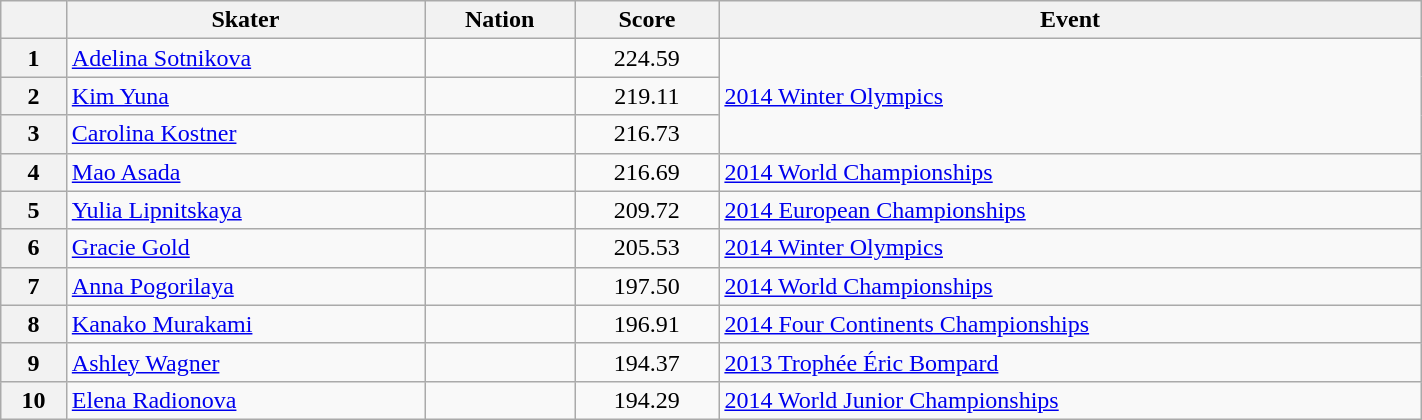<table class="wikitable sortable" style="text-align:left; width:75%">
<tr>
<th scope="col"></th>
<th scope="col">Skater</th>
<th scope="col">Nation</th>
<th scope="col">Score</th>
<th scope="col">Event</th>
</tr>
<tr>
<th scope="row">1</th>
<td><a href='#'>Adelina Sotnikova</a></td>
<td></td>
<td align=center>224.59</td>
<td rowspan="3"><a href='#'>2014 Winter Olympics</a></td>
</tr>
<tr>
<th scope="row">2</th>
<td><a href='#'>Kim Yuna</a></td>
<td></td>
<td align=center>219.11</td>
</tr>
<tr>
<th scope="row">3</th>
<td><a href='#'>Carolina Kostner</a></td>
<td></td>
<td align=center>216.73</td>
</tr>
<tr>
<th scope="row">4</th>
<td><a href='#'>Mao Asada</a></td>
<td></td>
<td align=center>216.69</td>
<td><a href='#'>2014 World Championships</a></td>
</tr>
<tr>
<th scope="row">5</th>
<td><a href='#'>Yulia Lipnitskaya</a></td>
<td></td>
<td align=center>209.72</td>
<td><a href='#'>2014 European Championships</a></td>
</tr>
<tr>
<th scope="row">6</th>
<td><a href='#'>Gracie Gold</a></td>
<td></td>
<td align=center>205.53</td>
<td><a href='#'>2014 Winter Olympics</a></td>
</tr>
<tr>
<th scope="row">7</th>
<td><a href='#'>Anna Pogorilaya</a></td>
<td></td>
<td align=center>197.50</td>
<td><a href='#'>2014 World Championships</a></td>
</tr>
<tr>
<th scope="row">8</th>
<td><a href='#'>Kanako Murakami</a></td>
<td></td>
<td align=center>196.91</td>
<td><a href='#'>2014 Four Continents Championships</a></td>
</tr>
<tr>
<th scope="row">9</th>
<td><a href='#'>Ashley Wagner</a></td>
<td></td>
<td align=center>194.37</td>
<td><a href='#'>2013 Trophée Éric Bompard</a></td>
</tr>
<tr>
<th scope="row">10</th>
<td><a href='#'>Elena Radionova</a></td>
<td></td>
<td align=center>194.29</td>
<td><a href='#'>2014 World Junior Championships</a></td>
</tr>
</table>
